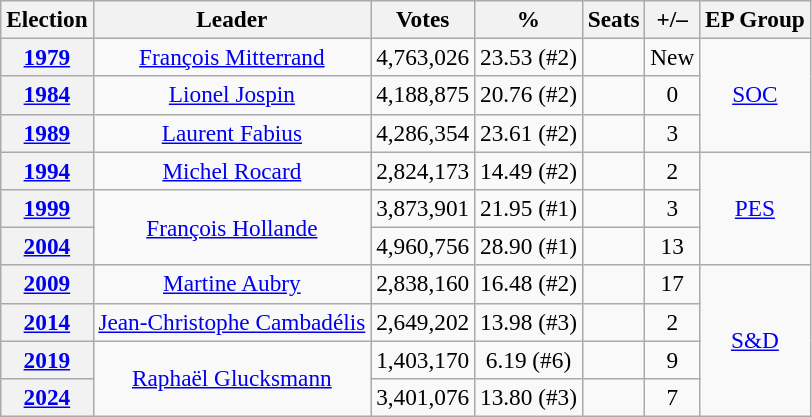<table class="wikitable" style="font-size:97%; text-align:center;">
<tr>
<th>Election</th>
<th>Leader</th>
<th>Votes</th>
<th>%</th>
<th>Seats</th>
<th>+/–</th>
<th>EP Group</th>
</tr>
<tr>
<th><a href='#'>1979</a></th>
<td><a href='#'>François Mitterrand</a></td>
<td>4,763,026</td>
<td>23.53 (#2)</td>
<td></td>
<td>New</td>
<td rowspan="3"><a href='#'>SOC</a></td>
</tr>
<tr>
<th><a href='#'>1984</a></th>
<td><a href='#'>Lionel Jospin</a></td>
<td>4,188,875</td>
<td>20.76 (#2)</td>
<td></td>
<td> 0</td>
</tr>
<tr>
<th><a href='#'>1989</a></th>
<td><a href='#'>Laurent Fabius</a></td>
<td>4,286,354</td>
<td>23.61 (#2)</td>
<td></td>
<td> 3</td>
</tr>
<tr>
<th><a href='#'>1994</a></th>
<td><a href='#'>Michel Rocard</a></td>
<td>2,824,173</td>
<td>14.49 (#2)</td>
<td></td>
<td> 2</td>
<td rowspan="3"><a href='#'>PES</a></td>
</tr>
<tr>
<th><a href='#'>1999</a></th>
<td rowspan="2"><a href='#'>François Hollande</a></td>
<td>3,873,901</td>
<td>21.95 (#1)</td>
<td></td>
<td> 3</td>
</tr>
<tr>
<th><a href='#'>2004</a></th>
<td>4,960,756</td>
<td>28.90 (#1)</td>
<td></td>
<td> 13</td>
</tr>
<tr>
<th><a href='#'>2009</a></th>
<td><a href='#'>Martine Aubry</a></td>
<td>2,838,160</td>
<td>16.48 (#2)</td>
<td></td>
<td> 17</td>
<td rowspan="4"><a href='#'>S&D</a></td>
</tr>
<tr>
<th><a href='#'>2014</a></th>
<td><a href='#'>Jean-Christophe Cambadélis</a></td>
<td>2,649,202</td>
<td>13.98 (#3)</td>
<td></td>
<td> 2</td>
</tr>
<tr>
<th><a href='#'>2019</a></th>
<td rowspan="2"><a href='#'>Raphaël Glucksmann</a></td>
<td>1,403,170</td>
<td>6.19 (#6)</td>
<td></td>
<td> 9</td>
</tr>
<tr>
<th><a href='#'>2024</a></th>
<td>3,401,076</td>
<td>13.80 (#3)</td>
<td></td>
<td> 7</td>
</tr>
</table>
